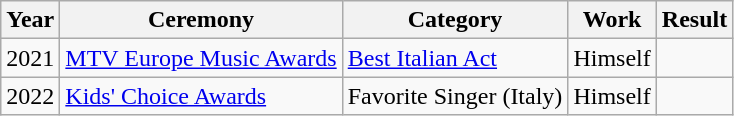<table class="wikitable">
<tr>
<th>Year</th>
<th>Ceremony</th>
<th>Category</th>
<th>Work</th>
<th>Result</th>
</tr>
<tr>
<td>2021</td>
<td><a href='#'>MTV Europe Music Awards</a></td>
<td><a href='#'>Best Italian Act</a></td>
<td>Himself</td>
<td></td>
</tr>
<tr>
<td>2022</td>
<td><a href='#'>Kids' Choice Awards</a></td>
<td>Favorite Singer (Italy)</td>
<td>Himself</td>
<td></td>
</tr>
</table>
